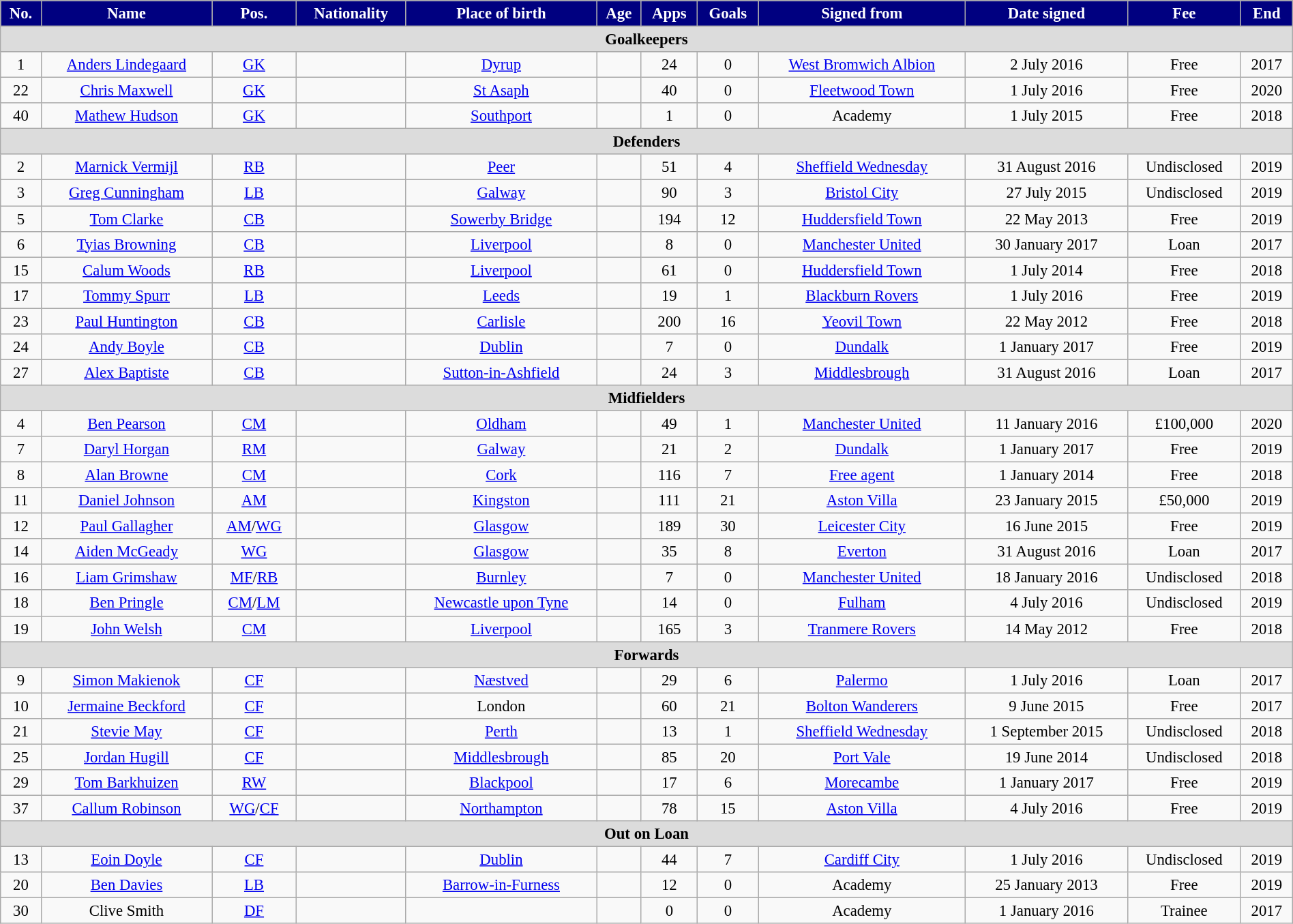<table class="wikitable" style="text-align:center; font-size:95%; width:100%;">
<tr>
<th style="background:navy; color:white;">No.</th>
<th style="background:navy; color:white;">Name</th>
<th style="background:navy; color:white;">Pos.</th>
<th style="background:navy; color:white;">Nationality</th>
<th style="background:navy; color:white;">Place of birth</th>
<th style="background:navy; color:white;">Age</th>
<th style="background:navy; color:white;">Apps</th>
<th style="background:navy; color:white;">Goals</th>
<th style="background:navy; color:white;">Signed from</th>
<th style="background:navy; color:white;">Date signed</th>
<th style="background:navy; color:white;">Fee</th>
<th style="background:navy; color:white;">End</th>
</tr>
<tr>
<th colspan=14 style="background:#dcdcdc;">Goalkeepers</th>
</tr>
<tr>
<td>1</td>
<td><a href='#'>Anders Lindegaard</a></td>
<td><a href='#'>GK</a></td>
<td></td>
<td><a href='#'>Dyrup</a></td>
<td></td>
<td>24</td>
<td>0</td>
<td><a href='#'>West Bromwich Albion</a></td>
<td>2 July 2016</td>
<td>Free</td>
<td>2017</td>
</tr>
<tr>
<td>22</td>
<td><a href='#'>Chris Maxwell</a></td>
<td><a href='#'>GK</a></td>
<td></td>
<td><a href='#'>St Asaph</a></td>
<td></td>
<td>40</td>
<td>0</td>
<td><a href='#'>Fleetwood Town</a></td>
<td>1 July 2016</td>
<td>Free</td>
<td>2020</td>
</tr>
<tr>
<td>40</td>
<td><a href='#'>Mathew Hudson</a></td>
<td><a href='#'>GK</a></td>
<td></td>
<td><a href='#'>Southport</a></td>
<td></td>
<td>1</td>
<td>0</td>
<td>Academy</td>
<td>1 July 2015</td>
<td>Free</td>
<td>2018</td>
</tr>
<tr>
<th colspan=14 style="background:#dcdcdc;">Defenders</th>
</tr>
<tr>
<td>2</td>
<td><a href='#'>Marnick Vermijl</a></td>
<td><a href='#'>RB</a></td>
<td></td>
<td><a href='#'>Peer</a></td>
<td></td>
<td>51</td>
<td>4</td>
<td><a href='#'>Sheffield Wednesday</a></td>
<td>31 August 2016</td>
<td>Undisclosed</td>
<td>2019</td>
</tr>
<tr>
<td>3</td>
<td><a href='#'>Greg Cunningham</a></td>
<td><a href='#'>LB</a></td>
<td></td>
<td><a href='#'>Galway</a></td>
<td></td>
<td>90</td>
<td>3</td>
<td><a href='#'>Bristol City</a></td>
<td>27 July 2015</td>
<td>Undisclosed</td>
<td>2019</td>
</tr>
<tr>
<td>5</td>
<td><a href='#'>Tom Clarke</a></td>
<td><a href='#'>CB</a></td>
<td></td>
<td><a href='#'>Sowerby Bridge</a></td>
<td></td>
<td>194</td>
<td>12</td>
<td><a href='#'>Huddersfield Town</a></td>
<td>22 May 2013</td>
<td>Free</td>
<td>2019</td>
</tr>
<tr>
<td>6</td>
<td><a href='#'>Tyias Browning</a></td>
<td><a href='#'>CB</a></td>
<td></td>
<td><a href='#'>Liverpool</a></td>
<td></td>
<td>8</td>
<td>0</td>
<td><a href='#'>Manchester United</a></td>
<td>30 January 2017</td>
<td>Loan</td>
<td>2017</td>
</tr>
<tr>
<td>15</td>
<td><a href='#'>Calum Woods</a></td>
<td><a href='#'>RB</a></td>
<td></td>
<td><a href='#'>Liverpool</a></td>
<td></td>
<td>61</td>
<td>0</td>
<td><a href='#'>Huddersfield Town</a></td>
<td>1 July 2014</td>
<td>Free</td>
<td>2018</td>
</tr>
<tr>
<td>17</td>
<td><a href='#'>Tommy Spurr</a></td>
<td><a href='#'>LB</a></td>
<td></td>
<td><a href='#'>Leeds</a></td>
<td></td>
<td>19</td>
<td>1</td>
<td><a href='#'>Blackburn Rovers</a></td>
<td>1 July 2016</td>
<td>Free</td>
<td>2019</td>
</tr>
<tr>
<td>23</td>
<td><a href='#'>Paul Huntington</a></td>
<td><a href='#'>CB</a></td>
<td></td>
<td><a href='#'>Carlisle</a></td>
<td></td>
<td>200</td>
<td>16</td>
<td><a href='#'>Yeovil Town</a></td>
<td>22 May 2012</td>
<td>Free</td>
<td>2018</td>
</tr>
<tr>
<td>24</td>
<td><a href='#'>Andy Boyle</a></td>
<td><a href='#'>CB</a></td>
<td></td>
<td><a href='#'>Dublin</a></td>
<td></td>
<td>7</td>
<td>0</td>
<td><a href='#'>Dundalk</a></td>
<td>1 January 2017</td>
<td>Free</td>
<td>2019</td>
</tr>
<tr>
<td>27</td>
<td><a href='#'>Alex Baptiste</a></td>
<td><a href='#'>CB</a></td>
<td></td>
<td><a href='#'>Sutton-in-Ashfield</a></td>
<td></td>
<td>24</td>
<td>3</td>
<td><a href='#'>Middlesbrough</a></td>
<td>31 August 2016</td>
<td>Loan</td>
<td>2017</td>
</tr>
<tr>
<th colspan=14 style="background:#dcdcdc;">Midfielders</th>
</tr>
<tr>
<td>4</td>
<td><a href='#'>Ben Pearson</a></td>
<td><a href='#'>CM</a></td>
<td></td>
<td><a href='#'>Oldham</a></td>
<td></td>
<td>49</td>
<td>1</td>
<td><a href='#'>Manchester United</a></td>
<td>11 January 2016</td>
<td>£100,000</td>
<td>2020</td>
</tr>
<tr>
<td>7</td>
<td><a href='#'>Daryl Horgan</a></td>
<td><a href='#'>RM</a></td>
<td></td>
<td><a href='#'>Galway</a></td>
<td></td>
<td>21</td>
<td>2</td>
<td><a href='#'>Dundalk</a></td>
<td>1 January 2017</td>
<td>Free</td>
<td>2019</td>
</tr>
<tr>
<td>8</td>
<td><a href='#'>Alan Browne</a></td>
<td><a href='#'>CM</a></td>
<td></td>
<td><a href='#'>Cork</a></td>
<td></td>
<td>116</td>
<td>7</td>
<td><a href='#'>Free agent</a></td>
<td>1 January 2014</td>
<td>Free</td>
<td>2018</td>
</tr>
<tr>
<td>11</td>
<td><a href='#'>Daniel Johnson</a></td>
<td><a href='#'>AM</a></td>
<td></td>
<td><a href='#'>Kingston</a></td>
<td></td>
<td>111</td>
<td>21</td>
<td><a href='#'>Aston Villa</a></td>
<td>23 January 2015</td>
<td>£50,000</td>
<td>2019</td>
</tr>
<tr>
<td>12</td>
<td><a href='#'>Paul Gallagher</a></td>
<td><a href='#'>AM</a>/<a href='#'>WG</a></td>
<td></td>
<td><a href='#'>Glasgow</a></td>
<td></td>
<td>189</td>
<td>30</td>
<td><a href='#'>Leicester City</a></td>
<td>16 June 2015</td>
<td>Free</td>
<td>2019</td>
</tr>
<tr>
<td>14</td>
<td><a href='#'>Aiden McGeady</a></td>
<td><a href='#'>WG</a></td>
<td></td>
<td><a href='#'>Glasgow</a></td>
<td></td>
<td>35</td>
<td>8</td>
<td><a href='#'>Everton</a></td>
<td>31 August 2016</td>
<td>Loan</td>
<td>2017</td>
</tr>
<tr>
<td>16</td>
<td><a href='#'>Liam Grimshaw</a></td>
<td><a href='#'>MF</a>/<a href='#'>RB</a></td>
<td></td>
<td><a href='#'>Burnley</a></td>
<td></td>
<td>7</td>
<td>0</td>
<td><a href='#'>Manchester United</a></td>
<td>18 January 2016</td>
<td>Undisclosed</td>
<td>2018</td>
</tr>
<tr>
<td>18</td>
<td><a href='#'>Ben Pringle</a></td>
<td><a href='#'>CM</a>/<a href='#'>LM</a></td>
<td></td>
<td><a href='#'>Newcastle upon Tyne</a></td>
<td></td>
<td>14</td>
<td>0</td>
<td><a href='#'>Fulham</a></td>
<td>4 July 2016</td>
<td>Undisclosed</td>
<td>2019</td>
</tr>
<tr>
<td>19</td>
<td><a href='#'>John Welsh</a></td>
<td><a href='#'>CM</a></td>
<td></td>
<td><a href='#'>Liverpool</a></td>
<td></td>
<td>165</td>
<td>3</td>
<td><a href='#'>Tranmere Rovers</a></td>
<td>14 May 2012</td>
<td>Free</td>
<td>2018</td>
</tr>
<tr>
<th colspan=14 style="background:#dcdcdc;">Forwards</th>
</tr>
<tr>
<td>9</td>
<td><a href='#'>Simon Makienok</a></td>
<td><a href='#'>CF</a></td>
<td></td>
<td><a href='#'>Næstved</a></td>
<td></td>
<td>29</td>
<td>6</td>
<td><a href='#'>Palermo</a></td>
<td>1 July 2016</td>
<td>Loan</td>
<td>2017</td>
</tr>
<tr>
<td>10</td>
<td><a href='#'>Jermaine Beckford</a></td>
<td><a href='#'>CF</a></td>
<td></td>
<td>London</td>
<td></td>
<td>60</td>
<td>21</td>
<td><a href='#'>Bolton Wanderers</a></td>
<td>9 June 2015</td>
<td>Free</td>
<td>2017</td>
</tr>
<tr>
<td>21</td>
<td><a href='#'>Stevie May</a></td>
<td><a href='#'>CF</a></td>
<td></td>
<td><a href='#'>Perth</a></td>
<td></td>
<td>13</td>
<td>1</td>
<td><a href='#'>Sheffield Wednesday</a></td>
<td>1 September 2015</td>
<td>Undisclosed</td>
<td>2018</td>
</tr>
<tr>
<td>25</td>
<td><a href='#'>Jordan Hugill</a></td>
<td><a href='#'>CF</a></td>
<td></td>
<td><a href='#'>Middlesbrough</a></td>
<td></td>
<td>85</td>
<td>20</td>
<td><a href='#'>Port Vale</a></td>
<td>19 June 2014</td>
<td>Undisclosed</td>
<td>2018</td>
</tr>
<tr>
<td>29</td>
<td><a href='#'>Tom Barkhuizen</a></td>
<td><a href='#'>RW</a></td>
<td></td>
<td><a href='#'>Blackpool</a></td>
<td></td>
<td>17</td>
<td>6</td>
<td><a href='#'>Morecambe</a></td>
<td>1 January 2017</td>
<td>Free</td>
<td>2019</td>
</tr>
<tr>
<td>37</td>
<td><a href='#'>Callum Robinson</a></td>
<td><a href='#'>WG</a>/<a href='#'>CF</a></td>
<td></td>
<td><a href='#'>Northampton</a></td>
<td></td>
<td>78</td>
<td>15</td>
<td><a href='#'>Aston Villa</a></td>
<td>4 July 2016</td>
<td>Free</td>
<td>2019</td>
</tr>
<tr>
<th colspan=14 style="background:#dcdcdc;">Out on Loan</th>
</tr>
<tr>
<td>13</td>
<td><a href='#'>Eoin Doyle</a></td>
<td><a href='#'>CF</a></td>
<td></td>
<td><a href='#'>Dublin</a></td>
<td></td>
<td>44</td>
<td>7</td>
<td><a href='#'>Cardiff City</a></td>
<td>1 July 2016</td>
<td>Undisclosed</td>
<td>2019</td>
</tr>
<tr>
<td>20</td>
<td><a href='#'>Ben Davies</a></td>
<td><a href='#'>LB</a></td>
<td></td>
<td><a href='#'>Barrow-in-Furness</a></td>
<td></td>
<td>12</td>
<td>0</td>
<td>Academy</td>
<td>25 January 2013</td>
<td>Free</td>
<td>2019</td>
</tr>
<tr>
<td>30</td>
<td>Clive Smith</td>
<td><a href='#'>DF</a></td>
<td></td>
<td></td>
<td></td>
<td>0</td>
<td>0</td>
<td>Academy</td>
<td>1 January 2016</td>
<td>Trainee</td>
<td>2017</td>
</tr>
</table>
